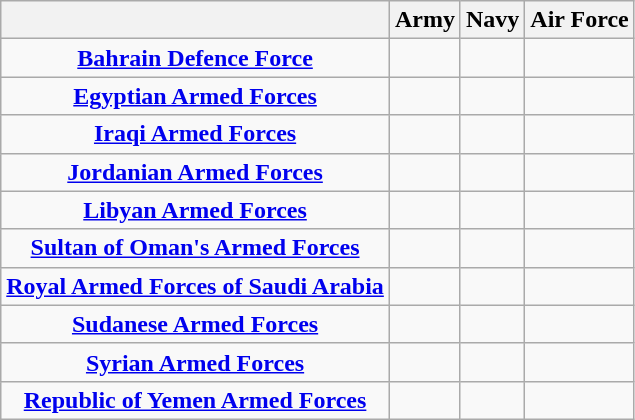<table class="wikitable plainrowheaders" style="text-align:center;" border="1">
<tr>
<th></th>
<th>Army</th>
<th>Navy</th>
<th>Air Force</th>
</tr>
<tr>
<td><strong><a href='#'>Bahrain Defence Force</a></strong></td>
<td></td>
<td></td>
<td></td>
</tr>
<tr>
<td><strong><a href='#'>Egyptian Armed Forces</a></strong></td>
<td></td>
<td></td>
<td></td>
</tr>
<tr>
<td><strong><a href='#'>Iraqi Armed Forces</a></strong></td>
<td></td>
<td></td>
<td></td>
</tr>
<tr>
<td><strong><a href='#'>Jordanian Armed Forces</a></strong></td>
<td></td>
<td></td>
<td></td>
</tr>
<tr>
<td><strong><a href='#'>Libyan Armed Forces</a></strong></td>
<td></td>
<td></td>
<td></td>
</tr>
<tr>
<td><strong><a href='#'>Sultan of Oman's Armed Forces</a></strong></td>
<td></td>
<td></td>
<td></td>
</tr>
<tr>
<td><a href='#'><strong>Royal Armed Forces of Saudi Arabia</strong></a></td>
<td></td>
<td></td>
<td></td>
</tr>
<tr>
<td><strong><a href='#'>Sudanese Armed Forces</a></strong></td>
<td></td>
<td></td>
<td></td>
</tr>
<tr>
<td><strong><a href='#'>Syrian Armed Forces</a></strong></td>
<td></td>
<td></td>
<td></td>
</tr>
<tr>
<td><strong><a href='#'>Republic of Yemen Armed Forces</a></strong></td>
<td></td>
<td></td>
<td></td>
</tr>
</table>
